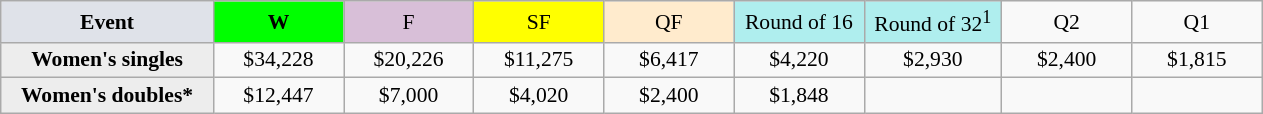<table class="wikitable" style="font-size:90%; text-align:center;">
<tr>
<td style="width:135px; background:#dfe2e9;"><strong>Event</strong></td>
<td style="width:80px; background:lime;"><strong>W</strong></td>
<td style="width:80px; background:thistle;">F</td>
<td style="width:80px; background:#ffff00;">SF</td>
<td style="width:80px; background:#ffebcd;">QF</td>
<td style="width:80px; background:#afeeee;">Round of 16</td>
<td style="width:85px; background:#afeeee;">Round of 32<sup>1</sup></td>
<td style="width:80px;">Q2</td>
<td style="width:80px;">Q1</td>
</tr>
<tr>
<th style="background:#ededed;">Women's singles</th>
<td>$34,228</td>
<td>$20,226</td>
<td>$11,275</td>
<td>$6,417</td>
<td>$4,220</td>
<td>$2,930</td>
<td>$2,400</td>
<td>$1,815</td>
</tr>
<tr>
<th style="background:#ededed;">Women's doubles*</th>
<td>$12,447</td>
<td>$7,000</td>
<td>$4,020</td>
<td>$2,400</td>
<td>$1,848</td>
<td></td>
<td></td>
<td></td>
</tr>
</table>
